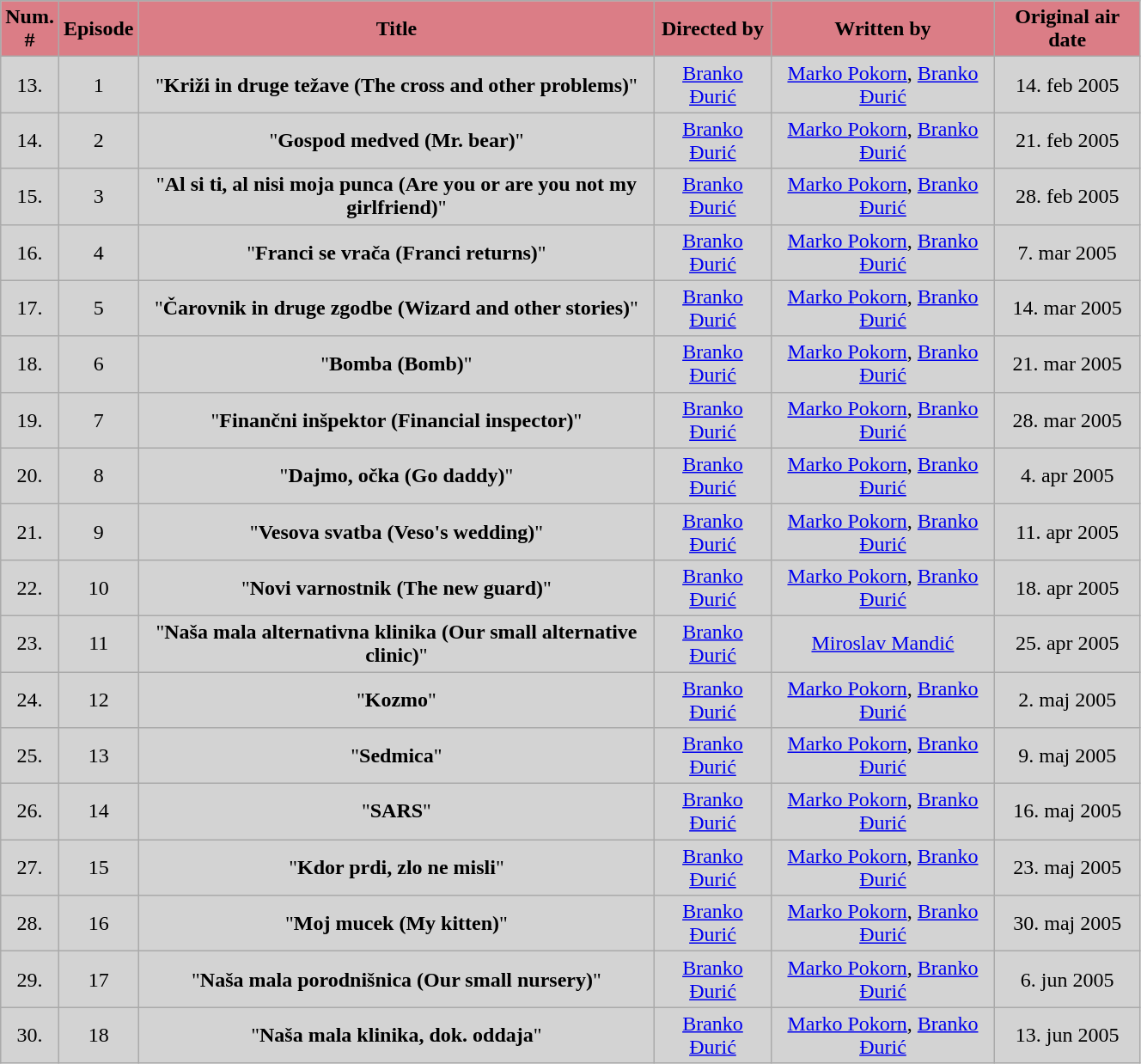<table class="wikitable" style="width:70%; background:#D3D3D3">
<tr>
<th style="background:#db7d86; color:#000; text-align:center;">Num.<br>#</th>
<th style="background:#db7d86; color:#000; text-align:center;">Episode</th>
<th style="background:#db7d86; color:#000; text-align:center;">Title</th>
<th style="background:#db7d86; color:#000; text-align:center;">Directed by</th>
<th style="background:#db7d86; color:#000; text-align:center;">Written by</th>
<th style="background:#db7d86; color:#000; text-align:center;">Original air date</th>
</tr>
<tr>
<td align=center>13.</td>
<td align=center>1</td>
<td align=center>"<strong>Križi in druge težave (The cross and other problems)</strong>"</td>
<td align=center><a href='#'>Branko Đurić</a></td>
<td align=center><a href='#'>Marko Pokorn</a>, <a href='#'>Branko Đurić</a></td>
<td align=center>14. feb 2005</td>
</tr>
<tr>
<td align=center>14.</td>
<td align=center>2</td>
<td align=center>"<strong>Gospod medved (Mr. bear)</strong>"</td>
<td align=center><a href='#'>Branko Đurić</a></td>
<td align=center><a href='#'>Marko Pokorn</a>, <a href='#'>Branko Đurić</a></td>
<td align=center>21. feb 2005</td>
</tr>
<tr>
<td align=center>15.</td>
<td align=center>3</td>
<td align=center>"<strong>Al si ti, al nisi moja punca (Are you or are you not my girlfriend)</strong>"</td>
<td align=center><a href='#'>Branko Đurić</a></td>
<td align=center><a href='#'>Marko Pokorn</a>, <a href='#'>Branko Đurić</a></td>
<td align=center>28. feb 2005</td>
</tr>
<tr>
<td align=center>16.</td>
<td align=center>4</td>
<td align=center>"<strong>Franci se vrača (Franci returns)</strong>"</td>
<td align=center><a href='#'>Branko Đurić</a></td>
<td align=center><a href='#'>Marko Pokorn</a>, <a href='#'>Branko Đurić</a></td>
<td align=center>7. mar 2005</td>
</tr>
<tr>
<td align=center>17.</td>
<td align=center>5</td>
<td align=center>"<strong>Čarovnik in druge zgodbe (Wizard and other stories)</strong>"</td>
<td align=center><a href='#'>Branko Đurić</a></td>
<td align=center><a href='#'>Marko Pokorn</a>, <a href='#'>Branko Đurić</a></td>
<td align=center>14. mar 2005</td>
</tr>
<tr>
<td align=center>18.</td>
<td align=center>6</td>
<td align=center>"<strong>Bomba (Bomb)</strong>"</td>
<td align=center><a href='#'>Branko Đurić</a></td>
<td align=center><a href='#'>Marko Pokorn</a>, <a href='#'>Branko Đurić</a></td>
<td align=center>21. mar 2005</td>
</tr>
<tr>
<td align=center>19.</td>
<td align=center>7</td>
<td align=center>"<strong>Finančni inšpektor (Financial inspector)</strong>"</td>
<td align=center><a href='#'>Branko Đurić</a></td>
<td align=center><a href='#'>Marko Pokorn</a>, <a href='#'>Branko Đurić</a></td>
<td align=center>28. mar 2005</td>
</tr>
<tr>
<td align=center>20.</td>
<td align=center>8</td>
<td align=center>"<strong>Dajmo, očka (Go daddy)</strong>"</td>
<td align=center><a href='#'>Branko Đurić</a></td>
<td align=center><a href='#'>Marko Pokorn</a>, <a href='#'>Branko Đurić</a></td>
<td align=center>4. apr 2005</td>
</tr>
<tr>
<td align=center>21.</td>
<td align=center>9</td>
<td align=center>"<strong>Vesova svatba (Veso's wedding)</strong>"</td>
<td align=center><a href='#'>Branko Đurić</a></td>
<td align=center><a href='#'>Marko Pokorn</a>, <a href='#'>Branko Đurić</a></td>
<td align=center>11. apr 2005</td>
</tr>
<tr>
<td align=center>22.</td>
<td align=center>10</td>
<td align=center>"<strong>Novi varnostnik (The new guard)</strong>"</td>
<td align=center><a href='#'>Branko Đurić</a></td>
<td align=center><a href='#'>Marko Pokorn</a>, <a href='#'>Branko Đurić</a></td>
<td align=center>18. apr 2005</td>
</tr>
<tr>
<td align=center>23.</td>
<td align=center>11</td>
<td align=center>"<strong>Naša mala alternativna klinika (Our small alternative clinic)</strong>"</td>
<td align=center><a href='#'>Branko Đurić</a></td>
<td align=center><a href='#'>Miroslav Mandić</a></td>
<td align=center>25. apr 2005</td>
</tr>
<tr>
<td align=center>24.</td>
<td align=center>12</td>
<td align=center>"<strong>Kozmo</strong>"</td>
<td align=center><a href='#'>Branko Đurić</a></td>
<td align=center><a href='#'>Marko Pokorn</a>, <a href='#'>Branko Đurić</a></td>
<td align=center>2. maj 2005</td>
</tr>
<tr>
<td align=center>25.</td>
<td align=center>13</td>
<td align=center>"<strong>Sedmica</strong>"</td>
<td align=center><a href='#'>Branko Đurić</a></td>
<td align=center><a href='#'>Marko Pokorn</a>, <a href='#'>Branko Đurić</a></td>
<td align=center>9. maj 2005</td>
</tr>
<tr>
<td align=center>26.</td>
<td align=center>14</td>
<td align="center">"<strong>SARS</strong>"</td>
<td align=center><a href='#'>Branko Đurić</a></td>
<td align=center><a href='#'>Marko Pokorn</a>, <a href='#'>Branko Đurić</a></td>
<td align=center>16. maj 2005</td>
</tr>
<tr>
<td align=center>27.</td>
<td align=center>15</td>
<td align=center>"<strong>Kdor prdi, zlo ne misli</strong>"</td>
<td align=center><a href='#'>Branko Đurić</a></td>
<td align=center><a href='#'>Marko Pokorn</a>, <a href='#'>Branko Đurić</a></td>
<td align=center>23. maj 2005</td>
</tr>
<tr>
<td align=center>28.</td>
<td align=center>16</td>
<td align=center>"<strong>Moj mucek (My kitten)</strong>"</td>
<td align=center><a href='#'>Branko Đurić</a></td>
<td align=center><a href='#'>Marko Pokorn</a>, <a href='#'>Branko Đurić</a></td>
<td align=center>30. maj 2005</td>
</tr>
<tr>
<td align=center>29.</td>
<td align=center>17</td>
<td align=center>"<strong>Naša mala porodnišnica (Our small nursery)</strong>"</td>
<td align=center><a href='#'>Branko Đurić</a></td>
<td align=center><a href='#'>Marko Pokorn</a>, <a href='#'>Branko Đurić</a></td>
<td align=center>6. jun 2005</td>
</tr>
<tr>
<td align=center>30.</td>
<td align=center>18</td>
<td align=center>"<strong>Naša mala klinika, dok. oddaja</strong>"</td>
<td align=center><a href='#'>Branko Đurić</a></td>
<td align=center><a href='#'>Marko Pokorn</a>, <a href='#'>Branko Đurić</a></td>
<td align=center>13. jun 2005</td>
</tr>
</table>
